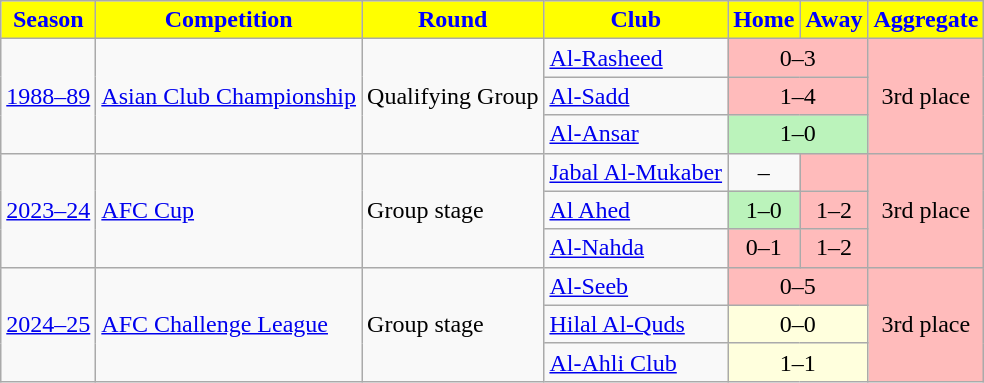<table class="wikitable">
<tr>
<th style="color:#0000FF; background:#FFFF00;">Season</th>
<th style="color:#0000FF; background:#FFFF00;">Competition</th>
<th style="color:#0000FF; background:#FFFF00;">Round</th>
<th style="color:#0000FF; background:#FFFF00;">Club</th>
<th style="color:#0000FF; background:#FFFF00;">Home</th>
<th style="color:#0000FF; background:#FFFF00;">Away</th>
<th style="color:#0000FF; background:#FFFF00;">Aggregate</th>
</tr>
<tr>
<td rowspan=3><a href='#'>1988–89</a></td>
<td rowspan=3><a href='#'>Asian Club Championship</a></td>
<td rowspan=3>Qualifying Group</td>
<td> <a href='#'>Al-Rasheed</a></td>
<td align="center" colspan="2" style="background: #FFBBBB;">0–3</td>
<td align="center" rowspan=3 style="background: #FFBBBB;">3rd place</td>
</tr>
<tr>
<td> <a href='#'>Al-Sadd</a></td>
<td align="center" colspan="2"  style="background: #FFBBBB;">1–4</td>
</tr>
<tr>
<td> <a href='#'>Al-Ansar</a></td>
<td align="center" colspan="2"  style="background: #BBF3BB;">1–0</td>
</tr>
<tr>
<td rowspan=3><a href='#'>2023–24</a></td>
<td rowspan=3><a href='#'>AFC Cup</a></td>
<td rowspan=3>Group stage</td>
<td> <a href='#'>Jabal Al-Mukaber</a></td>
<td align="center">–</td>
<td align="center" style="background: #FFBBBB;"></td>
<td align="center" rowspan=3 style="background: #FFBBBB;">3rd place</td>
</tr>
<tr>
<td> <a href='#'>Al Ahed</a></td>
<td align="center" style="background: #BBF3BB;">1–0</td>
<td align="center" style="background: #FFBBBB;">1–2</td>
</tr>
<tr>
<td> <a href='#'>Al-Nahda</a></td>
<td align="center" style="background: #FFBBBB;">0–1</td>
<td align="center" style="background: #FFBBBB;">1–2</td>
</tr>
<tr>
<td rowspan=3><a href='#'>2024–25</a></td>
<td rowspan=3><a href='#'>AFC Challenge League</a></td>
<td rowspan=3>Group stage</td>
<td> <a href='#'>Al-Seeb</a></td>
<td align="center" colspan="2" style="background: #FFBBBB;">0–5</td>
<td align="center" rowspan=3 style="background: #FFBBBB;">3rd place</td>
</tr>
<tr>
<td> <a href='#'>Hilal Al-Quds</a></td>
<td align="center" colspan="2" style="background: #ffffdd;">0–0</td>
</tr>
<tr>
<td> <a href='#'>Al-Ahli Club</a></td>
<td align="center" colspan="2" style="background: #ffffdd;">1–1</td>
</tr>
</table>
